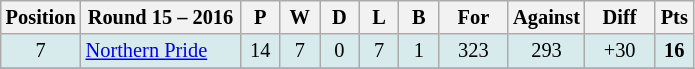<table class="wikitable" style="text-align:center; font-size:85%;">
<tr>
<th width=40 abbr="Position">Position</th>
<th width=100>Round 15 – 2016</th>
<th width=20 abbr="Played">P</th>
<th width=20 abbr="Won">W</th>
<th width=20 abbr="Drawn">D</th>
<th width=20 abbr="Lost">L</th>
<th width=20 abbr="Bye">B</th>
<th width=40 abbr="Points for">For</th>
<th width=40 abbr="Points against">Against</th>
<th width=40 abbr="Points difference">Diff</th>
<th width=20 abbr="Points">Pts</th>
</tr>
<tr style="background: #d7ebed;">
<td>7</td>
<td style="text-align:left;"> <a href='#'>Northern Pride</a></td>
<td>14</td>
<td>7</td>
<td>0</td>
<td>7</td>
<td>1</td>
<td>323</td>
<td>293</td>
<td>+30</td>
<td><strong>16</strong></td>
</tr>
<tr>
</tr>
</table>
